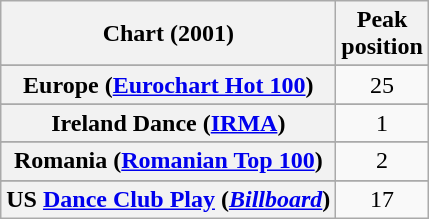<table class="wikitable sortable plainrowheaders" style="text-align:center">
<tr>
<th scope="col">Chart (2001)</th>
<th scope="col">Peak<br>position</th>
</tr>
<tr>
</tr>
<tr>
</tr>
<tr>
</tr>
<tr>
<th scope="row">Europe (<a href='#'>Eurochart Hot 100</a>)</th>
<td>25</td>
</tr>
<tr>
</tr>
<tr>
</tr>
<tr>
<th scope="row">Ireland Dance (<a href='#'>IRMA</a>)</th>
<td>1</td>
</tr>
<tr>
</tr>
<tr>
<th scope="row">Romania (<a href='#'>Romanian Top 100</a>)</th>
<td>2</td>
</tr>
<tr>
</tr>
<tr>
</tr>
<tr>
</tr>
<tr>
</tr>
<tr>
</tr>
<tr>
<th scope="row">US <a href='#'>Dance Club Play</a> (<em><a href='#'>Billboard</a></em>)</th>
<td>17</td>
</tr>
</table>
